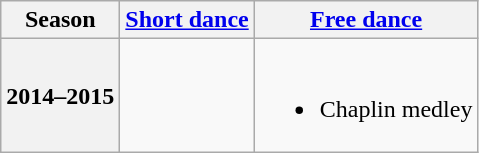<table class=wikitable style=text-align:center>
<tr>
<th>Season</th>
<th><a href='#'>Short dance</a></th>
<th><a href='#'>Free dance</a></th>
</tr>
<tr>
<th>2014–2015</th>
<td></td>
<td><br><ul><li>Chaplin medley</li></ul></td>
</tr>
</table>
